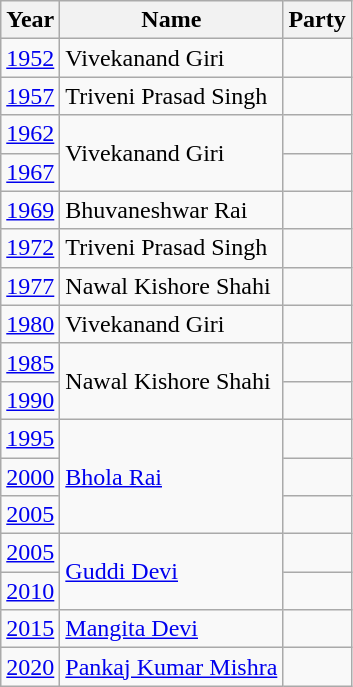<table class="wikitable sortable">
<tr>
<th>Year</th>
<th>Name</th>
<th colspan="2">Party</th>
</tr>
<tr>
<td><a href='#'>1952</a></td>
<td>Vivekanand Giri</td>
<td></td>
</tr>
<tr>
<td><a href='#'>1957</a></td>
<td>Triveni Prasad Singh</td>
<td></td>
</tr>
<tr>
<td><a href='#'>1962</a></td>
<td rowspan="2">Vivekanand Giri</td>
<td></td>
</tr>
<tr>
<td><a href='#'>1967</a></td>
<td></td>
</tr>
<tr>
<td><a href='#'>1969</a></td>
<td>Bhuvaneshwar Rai</td>
<td></td>
</tr>
<tr>
<td><a href='#'>1972</a></td>
<td>Triveni Prasad Singh</td>
<td></td>
</tr>
<tr>
<td><a href='#'>1977</a></td>
<td>Nawal Kishore Shahi</td>
<td></td>
</tr>
<tr>
<td><a href='#'>1980</a></td>
<td>Vivekanand Giri</td>
<td></td>
</tr>
<tr>
<td><a href='#'>1985</a></td>
<td rowspan="2">Nawal Kishore Shahi</td>
<td></td>
</tr>
<tr>
<td><a href='#'>1990</a></td>
<td></td>
</tr>
<tr>
<td><a href='#'>1995</a></td>
<td rowspan="3"><a href='#'>Bhola Rai</a></td>
</tr>
<tr>
<td><a href='#'>2000</a></td>
<td></td>
</tr>
<tr>
<td><a href='#'>2005</a></td>
</tr>
<tr>
<td><a href='#'>2005</a></td>
<td rowspan="2"><a href='#'>Guddi Devi</a></td>
<td></td>
</tr>
<tr>
<td><a href='#'>2010</a></td>
</tr>
<tr>
<td><a href='#'>2015</a></td>
<td><a href='#'>Mangita Devi</a></td>
<td></td>
</tr>
<tr>
<td><a href='#'>2020</a></td>
<td><a href='#'>Pankaj Kumar Mishra</a></td>
<td></td>
</tr>
</table>
